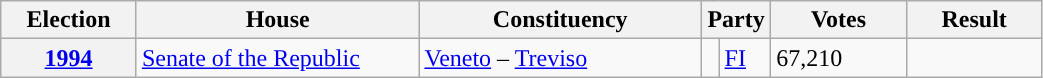<table class=wikitable style="width:55%; border:1px #AAAAFF solid">
<tr>
<th width=12%>Election</th>
<th width=25%>House</th>
<th width=25%>Constituency</th>
<th width=1% colspan="2">Party</th>
<th width=12%>Votes</th>
<th width=12%>Result</th>
</tr>
<tr>
<th><a href='#'>1994</a></th>
<td><a href='#'>Senate of the Republic</a></td>
<td><a href='#'>Veneto</a> – <a href='#'>Treviso</a></td>
<td></td>
<td><a href='#'>FI</a></td>
<td>67,210</td>
<td></td>
</tr>
</table>
